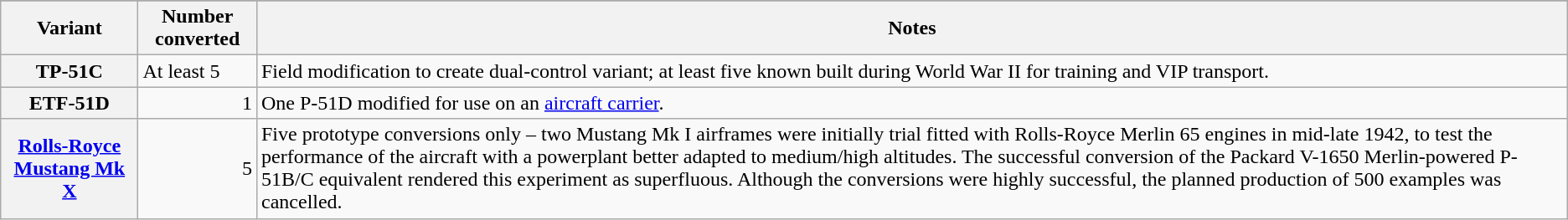<table class="wikitable sortable plainrowheaders" style="vertical-align: top;">
<tr>
</tr>
<tr>
<th scope="col">Variant</th>
<th scope="col">Number converted</th>
<th scope="col" class="unsortable">Notes</th>
</tr>
<tr>
<th scope="row">TP-51C</th>
<td data-sort-value="5">At least 5</td>
<td>Field modification to create dual-control variant; at least five known built during World War II for training and VIP transport.</td>
</tr>
<tr>
<th scope="row">ETF-51D</th>
<td style="text-align: right">1</td>
<td>One P-51D modified for use on an <a href='#'>aircraft carrier</a>.</td>
</tr>
<tr>
<th scope="row"><a href='#'>Rolls-Royce Mustang Mk X</a></th>
<td style="text-align: right">5</td>
<td>Five prototype conversions only – two Mustang Mk I airframes were initially trial fitted with Rolls-Royce Merlin 65 engines in mid-late 1942, to test the performance of the aircraft with a powerplant better adapted to medium/high altitudes. The successful conversion of the Packard V-1650 Merlin-powered P-51B/C equivalent rendered this experiment as superfluous. Although the conversions were highly successful, the planned production of 500 examples was cancelled.</td>
</tr>
</table>
